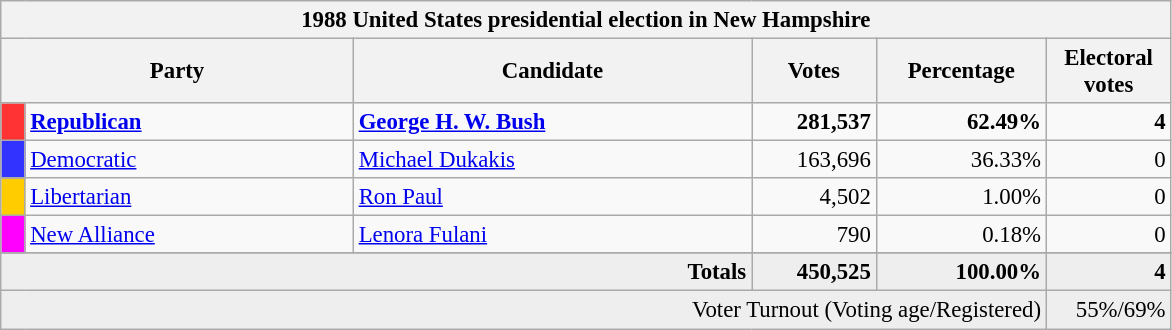<table class="wikitable" style="font-size: 95%;">
<tr>
<th colspan="6">1988 United States presidential election in New Hampshire</th>
</tr>
<tr>
<th colspan="2" style="width: 15em">Party</th>
<th style="width: 17em">Candidate</th>
<th style="width: 5em">Votes</th>
<th style="width: 7em">Percentage</th>
<th style="width: 5em">Electoral votes</th>
</tr>
<tr>
<th style="background-color:#FF3333; width: 3px"></th>
<td style="width: 130px"><strong><a href='#'>Republican</a></strong></td>
<td><strong><a href='#'>George H. W. Bush</a></strong></td>
<td align="right"><strong>281,537</strong></td>
<td align="right"><strong>62.49%</strong></td>
<td align="right"><strong>4</strong></td>
</tr>
<tr>
<th style="background-color:#3333FF; width: 3px"></th>
<td style="width: 130px"><a href='#'>Democratic</a></td>
<td><a href='#'>Michael Dukakis</a></td>
<td align="right">163,696</td>
<td align="right">36.33%</td>
<td align="right">0</td>
</tr>
<tr>
<th style="background-color:#FFCC00; width: 3px"></th>
<td style="width: 130px"><a href='#'>Libertarian</a></td>
<td><a href='#'>Ron Paul</a></td>
<td align="right">4,502</td>
<td align="right">1.00%</td>
<td align="right">0</td>
</tr>
<tr>
<th style="background-color:#FF00FF; width: 3px"></th>
<td style="width: 130px"><a href='#'>New Alliance</a></td>
<td><a href='#'>Lenora Fulani</a></td>
<td align="right">790</td>
<td align="right">0.18%</td>
<td align="right">0</td>
</tr>
<tr>
</tr>
<tr bgcolor="#EEEEEE">
<td colspan="3" align="right"><strong>Totals</strong></td>
<td align="right"><strong>450,525</strong></td>
<td align="right"><strong>100.00%</strong></td>
<td align="right"><strong>4</strong></td>
</tr>
<tr bgcolor="#EEEEEE">
<td colspan="5" align="right">Voter Turnout (Voting age/Registered)</td>
<td colspan="1" align="right">55%/69%</td>
</tr>
</table>
